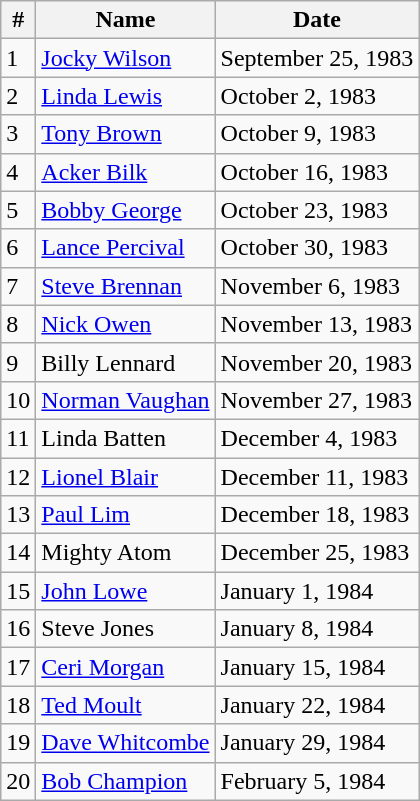<table class="wikitable">
<tr>
<th>#</th>
<th>Name</th>
<th>Date</th>
</tr>
<tr>
<td>1</td>
<td><a href='#'>Jocky Wilson</a></td>
<td>September 25, 1983</td>
</tr>
<tr>
<td>2</td>
<td><a href='#'>Linda Lewis</a></td>
<td>October 2, 1983</td>
</tr>
<tr>
<td>3</td>
<td><a href='#'>Tony Brown</a></td>
<td>October 9, 1983</td>
</tr>
<tr>
<td>4</td>
<td><a href='#'>Acker Bilk</a></td>
<td>October 16, 1983</td>
</tr>
<tr>
<td>5</td>
<td><a href='#'>Bobby George</a></td>
<td>October 23, 1983</td>
</tr>
<tr>
<td>6</td>
<td><a href='#'>Lance Percival</a></td>
<td>October 30, 1983</td>
</tr>
<tr>
<td>7</td>
<td><a href='#'>Steve Brennan</a></td>
<td>November 6, 1983</td>
</tr>
<tr>
<td>8</td>
<td><a href='#'>Nick Owen</a></td>
<td>November 13, 1983</td>
</tr>
<tr>
<td>9</td>
<td>Billy Lennard</td>
<td>November 20, 1983</td>
</tr>
<tr>
<td>10</td>
<td><a href='#'>Norman Vaughan</a></td>
<td>November 27, 1983</td>
</tr>
<tr>
<td>11</td>
<td>Linda Batten</td>
<td>December 4, 1983</td>
</tr>
<tr>
<td>12</td>
<td><a href='#'>Lionel Blair</a></td>
<td>December 11, 1983</td>
</tr>
<tr>
<td>13</td>
<td><a href='#'>Paul Lim</a></td>
<td>December 18, 1983</td>
</tr>
<tr>
<td>14</td>
<td>Mighty Atom</td>
<td>December 25, 1983</td>
</tr>
<tr>
<td>15</td>
<td><a href='#'>John Lowe</a></td>
<td>January 1, 1984</td>
</tr>
<tr>
<td>16</td>
<td>Steve Jones</td>
<td>January 8, 1984</td>
</tr>
<tr>
<td>17</td>
<td><a href='#'>Ceri Morgan</a></td>
<td>January 15, 1984</td>
</tr>
<tr>
<td>18</td>
<td><a href='#'>Ted Moult</a></td>
<td>January 22, 1984</td>
</tr>
<tr>
<td>19</td>
<td><a href='#'>Dave Whitcombe</a></td>
<td>January 29, 1984</td>
</tr>
<tr>
<td>20</td>
<td><a href='#'>Bob Champion</a></td>
<td>February 5, 1984</td>
</tr>
</table>
